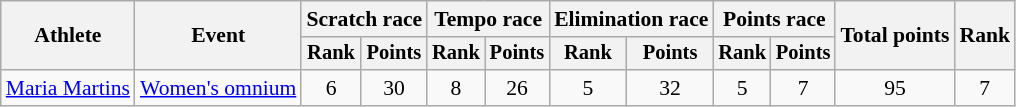<table class="wikitable" style="font-size:90%">
<tr>
<th rowspan="2">Athlete</th>
<th rowspan="2">Event</th>
<th colspan=2>Scratch race</th>
<th colspan=2>Tempo race</th>
<th colspan=2>Elimination race</th>
<th colspan=2>Points race</th>
<th rowspan=2>Total points</th>
<th rowspan=2>Rank</th>
</tr>
<tr style="font-size:95%">
<th>Rank</th>
<th>Points</th>
<th>Rank</th>
<th>Points</th>
<th>Rank</th>
<th>Points</th>
<th>Rank</th>
<th>Points</th>
</tr>
<tr align=center>
<td align=left><a href='#'>Maria Martins</a></td>
<td align=left><a href='#'>Women's omnium</a></td>
<td>6</td>
<td>30</td>
<td>8</td>
<td>26</td>
<td>5</td>
<td>32</td>
<td>5</td>
<td>7</td>
<td>95</td>
<td>7</td>
</tr>
</table>
